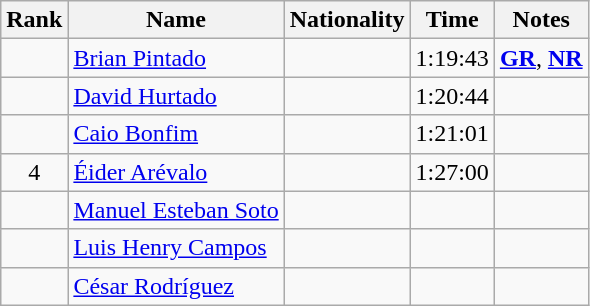<table class="wikitable sortable" style="text-align:center">
<tr>
<th>Rank</th>
<th>Name</th>
<th>Nationality</th>
<th>Time</th>
<th>Notes</th>
</tr>
<tr>
<td></td>
<td align=left><a href='#'>Brian Pintado</a></td>
<td align=left></td>
<td>1:19:43</td>
<td><strong><a href='#'>GR</a></strong>, <strong><a href='#'>NR</a></strong></td>
</tr>
<tr>
<td></td>
<td align=left><a href='#'>David Hurtado</a></td>
<td align=left></td>
<td>1:20:44</td>
<td></td>
</tr>
<tr>
<td></td>
<td align=left><a href='#'>Caio Bonfim</a></td>
<td align=left></td>
<td>1:21:01</td>
<td></td>
</tr>
<tr>
<td>4</td>
<td align=left><a href='#'>Éider Arévalo</a></td>
<td align=left></td>
<td>1:27:00</td>
<td></td>
</tr>
<tr>
<td></td>
<td align=left><a href='#'>Manuel Esteban Soto</a></td>
<td align=left></td>
<td></td>
<td></td>
</tr>
<tr>
<td></td>
<td align=left><a href='#'>Luis Henry Campos</a></td>
<td align=left></td>
<td></td>
<td></td>
</tr>
<tr>
<td></td>
<td align=left><a href='#'>César Rodríguez</a></td>
<td align=left></td>
<td></td>
<td></td>
</tr>
</table>
